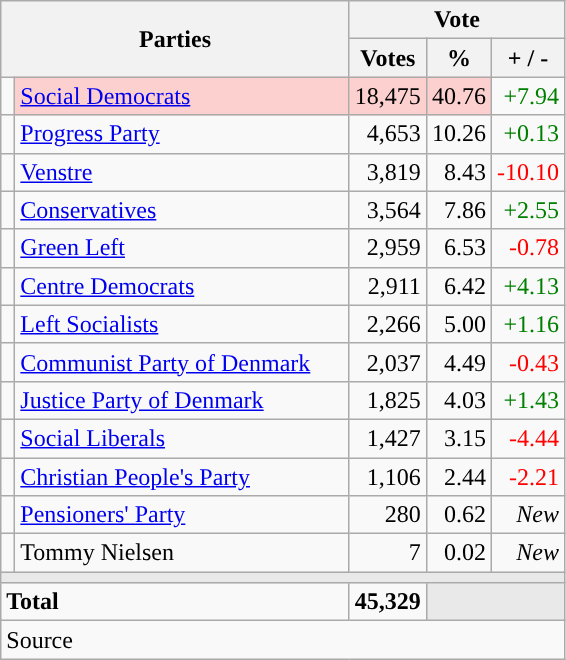<table class="wikitable" style="text-align:right;">
<tr>
<th style="text-align:centre;" rowspan="2" colspan="2" width="225">Parties</th>
<th colspan="3">Vote</th>
</tr>
<tr>
<th width="15">Votes</th>
<th width="15">%</th>
<th width="15">+ / -</th>
</tr>
<tr>
<td width="2" style="color:inherit;background:"></td>
<td bgcolor=#fbd0ce  align="left"><a href='#'>Social Democrats</a></td>
<td bgcolor=#fbd0ce>18,475</td>
<td bgcolor=#fbd0ce>40.76</td>
<td style=color:green;>+7.94</td>
</tr>
<tr>
<td width="2" style="color:inherit;background:"></td>
<td align="left"><a href='#'>Progress Party</a></td>
<td>4,653</td>
<td>10.26</td>
<td style=color:green;>+0.13</td>
</tr>
<tr>
<td width="2" style="color:inherit;background:"></td>
<td align="left"><a href='#'>Venstre</a></td>
<td>3,819</td>
<td>8.43</td>
<td style=color:red;>-10.10</td>
</tr>
<tr>
<td width="2" style="color:inherit;background:"></td>
<td align="left"><a href='#'>Conservatives</a></td>
<td>3,564</td>
<td>7.86</td>
<td style=color:green;>+2.55</td>
</tr>
<tr>
<td width="2" style="color:inherit;background:"></td>
<td align="left"><a href='#'>Green Left</a></td>
<td>2,959</td>
<td>6.53</td>
<td style=color:red;>-0.78</td>
</tr>
<tr>
<td width="2" style="color:inherit;background:"></td>
<td align="left"><a href='#'>Centre Democrats</a></td>
<td>2,911</td>
<td>6.42</td>
<td style=color:green;>+4.13</td>
</tr>
<tr>
<td width="2" style="color:inherit;background:"></td>
<td align="left"><a href='#'>Left Socialists</a></td>
<td>2,266</td>
<td>5.00</td>
<td style=color:green;>+1.16</td>
</tr>
<tr>
<td width="2" style="color:inherit;background:"></td>
<td align="left"><a href='#'>Communist Party of Denmark</a></td>
<td>2,037</td>
<td>4.49</td>
<td style=color:red;>-0.43</td>
</tr>
<tr>
<td width="2" style="color:inherit;background:"></td>
<td align="left"><a href='#'>Justice Party of Denmark</a></td>
<td>1,825</td>
<td>4.03</td>
<td style=color:green;>+1.43</td>
</tr>
<tr>
<td width="2" style="color:inherit;background:"></td>
<td align="left"><a href='#'>Social Liberals</a></td>
<td>1,427</td>
<td>3.15</td>
<td style=color:red;>-4.44</td>
</tr>
<tr>
<td width="2" style="color:inherit;background:"></td>
<td align="left"><a href='#'>Christian People's Party</a></td>
<td>1,106</td>
<td>2.44</td>
<td style=color:red;>-2.21</td>
</tr>
<tr>
<td width="2" style="color:inherit;background:"></td>
<td align="left"><a href='#'>Pensioners' Party</a></td>
<td>280</td>
<td>0.62</td>
<td><em>New</em></td>
</tr>
<tr>
<td width="2" style="color:inherit;background:"></td>
<td align="left">Tommy Nielsen</td>
<td>7</td>
<td>0.02</td>
<td><em>New</em></td>
</tr>
<tr>
<td colspan="7" bgcolor="#E9E9E9"></td>
</tr>
<tr>
<td align="left" colspan="2"><strong>Total</strong></td>
<td><strong>45,329</strong></td>
<td bgcolor="#E9E9E9" colspan="2"></td>
</tr>
<tr>
<td align="left" colspan="6">Source</td>
</tr>
</table>
